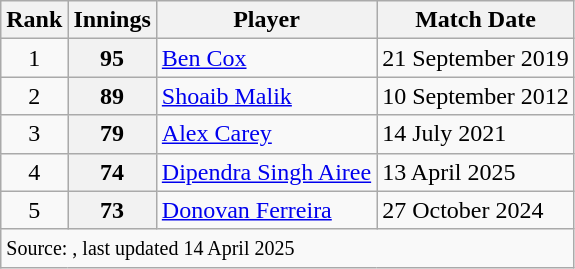<table class="wikitable sortable">
<tr>
<th>Rank</th>
<th>Innings</th>
<th>Player</th>
<th>Match Date</th>
</tr>
<tr>
<td align=center>1</td>
<th>95</th>
<td> <a href='#'>Ben Cox</a></td>
<td>21 September 2019</td>
</tr>
<tr>
<td align=center>2</td>
<th>89</th>
<td> <a href='#'>Shoaib Malik</a></td>
<td>10 September 2012</td>
</tr>
<tr>
<td align=center>3</td>
<th>79</th>
<td> <a href='#'>Alex Carey</a></td>
<td>14 July 2021</td>
</tr>
<tr>
<td align=center>4</td>
<th>74</th>
<td> <a href='#'>Dipendra Singh Airee</a></td>
<td>13 April 2025</td>
</tr>
<tr>
<td align=center>5</td>
<th>73</th>
<td> <a href='#'>Donovan Ferreira</a></td>
<td>27 October 2024</td>
</tr>
<tr>
<td colspan="5"><small>Source: , last updated 14 April 2025</small></td>
</tr>
</table>
